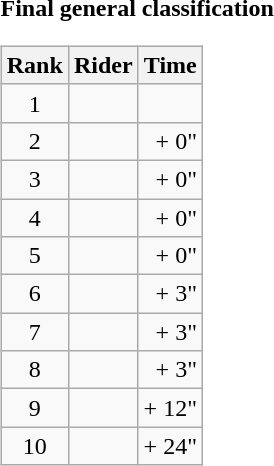<table>
<tr>
<td><strong>Final general classification</strong><br><table class="wikitable">
<tr>
<th scope="col">Rank</th>
<th scope="col">Rider</th>
<th scope="col">Time</th>
</tr>
<tr>
<td style="text-align:center;">1</td>
<td></td>
<td style="text-align:right;"></td>
</tr>
<tr>
<td style="text-align:center;">2</td>
<td></td>
<td style="text-align:right;">+ 0"</td>
</tr>
<tr>
<td style="text-align:center;">3</td>
<td></td>
<td style="text-align:right;">+ 0"</td>
</tr>
<tr>
<td style="text-align:center;">4</td>
<td></td>
<td style="text-align:right;">+ 0"</td>
</tr>
<tr>
<td style="text-align:center;">5</td>
<td></td>
<td style="text-align:right;">+ 0"</td>
</tr>
<tr>
<td style="text-align:center;">6</td>
<td></td>
<td style="text-align:right;">+ 3"</td>
</tr>
<tr>
<td style="text-align:center;">7</td>
<td></td>
<td style="text-align:right;">+ 3"</td>
</tr>
<tr>
<td style="text-align:center;">8</td>
<td></td>
<td style="text-align:right;">+ 3"</td>
</tr>
<tr>
<td style="text-align:center;">9</td>
<td></td>
<td style="text-align:right;">+ 12"</td>
</tr>
<tr>
<td style="text-align:center;">10</td>
<td></td>
<td style="text-align:right;">+ 24"</td>
</tr>
</table>
</td>
</tr>
</table>
